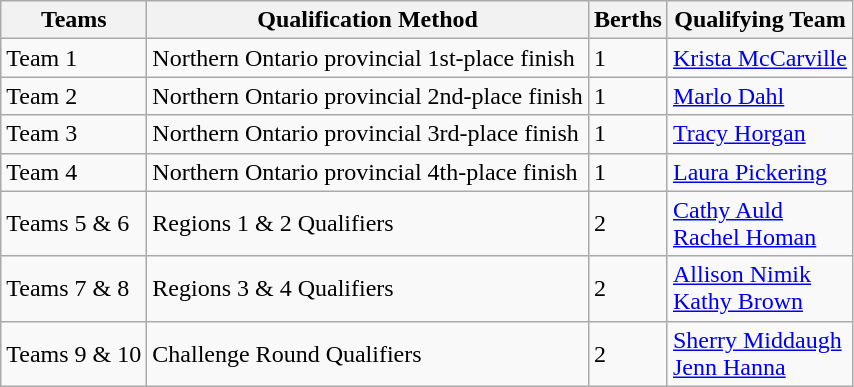<table class="wikitable">
<tr>
<th>Teams</th>
<th>Qualification Method</th>
<th>Berths</th>
<th>Qualifying Team</th>
</tr>
<tr>
<td>Team 1</td>
<td>Northern Ontario provincial 1st-place finish</td>
<td>1</td>
<td><a href='#'>Krista McCarville</a></td>
</tr>
<tr>
<td>Team 2</td>
<td>Northern Ontario provincial 2nd-place finish</td>
<td>1</td>
<td><a href='#'>Marlo Dahl</a></td>
</tr>
<tr>
<td>Team 3</td>
<td>Northern Ontario provincial 3rd-place finish</td>
<td>1</td>
<td><a href='#'>Tracy Horgan</a></td>
</tr>
<tr>
<td>Team 4</td>
<td>Northern Ontario provincial 4th-place finish</td>
<td>1</td>
<td><a href='#'>Laura Pickering</a></td>
</tr>
<tr>
<td>Teams 5 & 6</td>
<td>Regions 1 & 2 Qualifiers</td>
<td>2</td>
<td><a href='#'>Cathy Auld</a> <br> <a href='#'>Rachel Homan</a></td>
</tr>
<tr>
<td>Teams 7 & 8</td>
<td>Regions 3 & 4 Qualifiers</td>
<td>2</td>
<td><a href='#'>Allison Nimik</a> <br> <a href='#'>Kathy Brown</a></td>
</tr>
<tr>
<td>Teams 9 & 10</td>
<td>Challenge Round Qualifiers</td>
<td>2</td>
<td><a href='#'>Sherry Middaugh</a> <br> <a href='#'>Jenn Hanna</a></td>
</tr>
</table>
